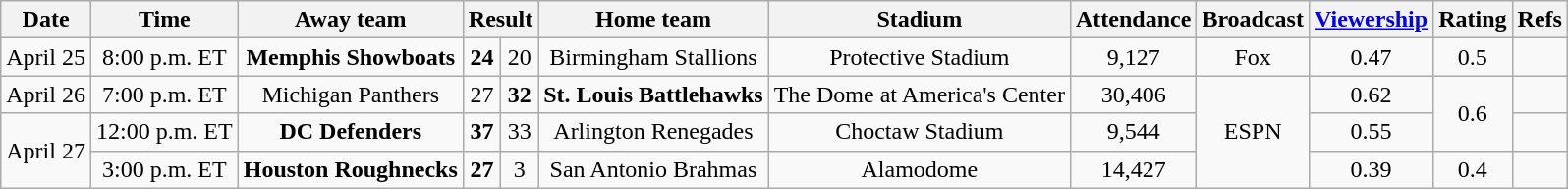<table class="wikitable" style="text-align:center;">
<tr>
<th>Date</th>
<th>Time<br></th>
<th>Away team</th>
<th colspan="2">Result<br></th>
<th>Home team</th>
<th>Stadium</th>
<th>Attendance</th>
<th>Broadcast</th>
<th><a href='#'>Viewership</a><br></th>
<th>Rating<br></th>
<th>Refs</th>
</tr>
<tr>
<td>April 25</td>
<td>8:00 p.m. ET</td>
<td><strong>Memphis Showboats</strong></td>
<td><strong>24 </strong></td>
<td>20</td>
<td>Birmingham Stallions</td>
<td>Protective Stadium</td>
<td>9,127</td>
<td>Fox</td>
<td>0.47</td>
<td>0.5</td>
<td></td>
</tr>
<tr>
<td>April 26</td>
<td>7:00 p.m. ET</td>
<td>Michigan Panthers</td>
<td>27</td>
<td><strong>32</strong></td>
<td><strong>St. Louis Battlehawks</strong></td>
<td>The Dome at America's Center</td>
<td>30,406</td>
<td rowspan=3>ESPN</td>
<td>0.62</td>
<td rowspan="2">0.6</td>
<td></td>
</tr>
<tr>
<td rowspan=2>April 27</td>
<td>12:00 p.m. ET</td>
<td><strong>DC Defenders</strong></td>
<td><strong>37</strong></td>
<td>33</td>
<td>Arlington Renegades</td>
<td>Choctaw Stadium</td>
<td>9,544</td>
<td>0.55</td>
<td></td>
</tr>
<tr>
<td>3:00 p.m. ET</td>
<td><strong>Houston Roughnecks</strong></td>
<td><strong>27</strong></td>
<td>3</td>
<td>San Antonio Brahmas</td>
<td>Alamodome</td>
<td>14,427</td>
<td>0.39</td>
<td>0.4</td>
<td></td>
</tr>
</table>
